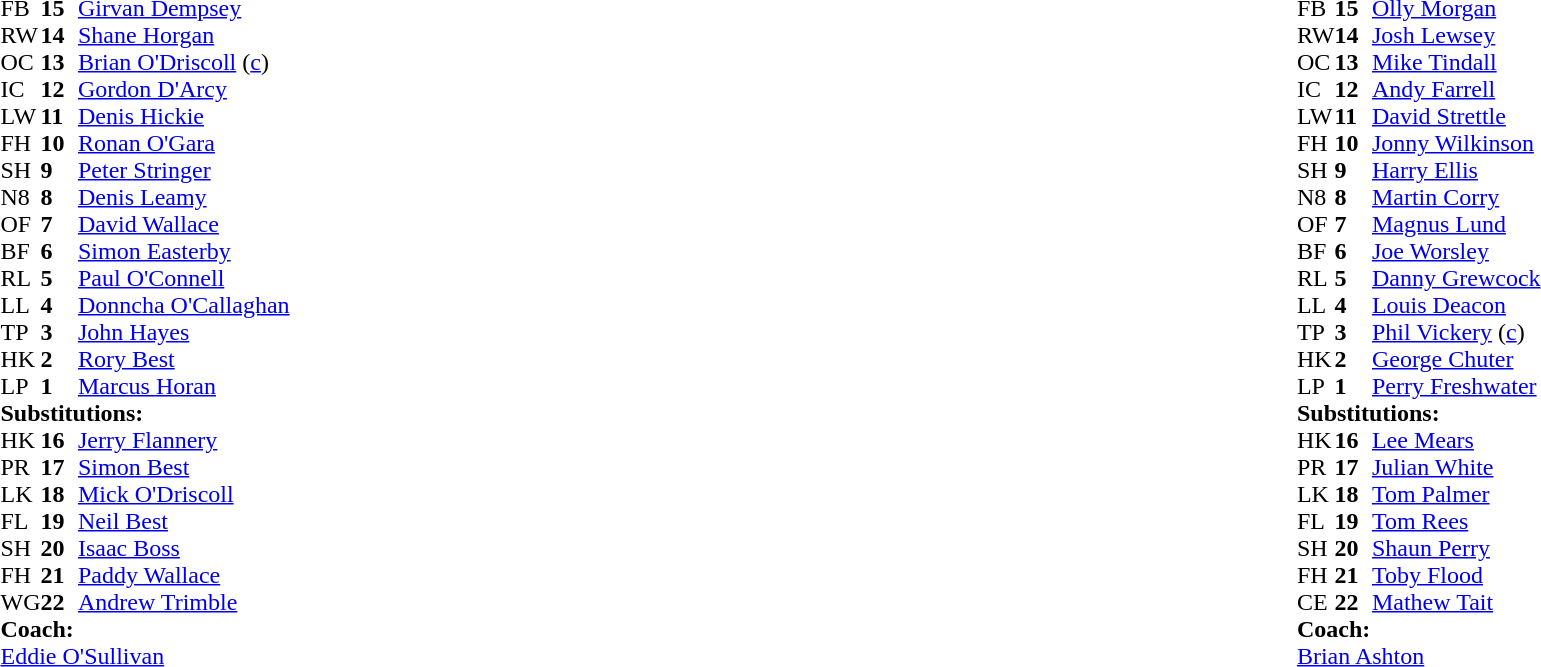<table width="100%">
<tr>
<td style="vertical-align:top" width="50%"><br><table cellspacing="0" cellpadding="0">
<tr>
<th width="25"></th>
<th width="25"></th>
</tr>
<tr>
<td>FB</td>
<td><strong>15</strong></td>
<td><a href='#'>Girvan Dempsey</a></td>
</tr>
<tr>
<td>RW</td>
<td><strong>14</strong></td>
<td><a href='#'>Shane Horgan</a></td>
</tr>
<tr>
<td>OC</td>
<td><strong>13</strong></td>
<td><a href='#'>Brian O'Driscoll</a> (<a href='#'>c</a>)</td>
</tr>
<tr>
<td>IC</td>
<td><strong>12</strong></td>
<td><a href='#'>Gordon D'Arcy</a></td>
</tr>
<tr>
<td>LW</td>
<td><strong>11</strong></td>
<td><a href='#'>Denis Hickie</a></td>
</tr>
<tr>
<td>FH</td>
<td><strong>10</strong></td>
<td><a href='#'>Ronan O'Gara</a></td>
</tr>
<tr>
<td>SH</td>
<td><strong>9</strong></td>
<td><a href='#'>Peter Stringer</a></td>
</tr>
<tr>
<td>N8</td>
<td><strong>8</strong></td>
<td><a href='#'>Denis Leamy</a></td>
</tr>
<tr>
<td>OF</td>
<td><strong>7</strong></td>
<td><a href='#'>David Wallace</a></td>
</tr>
<tr>
<td>BF</td>
<td><strong>6</strong></td>
<td><a href='#'>Simon Easterby</a></td>
</tr>
<tr>
<td>RL</td>
<td><strong>5</strong></td>
<td><a href='#'>Paul O'Connell</a></td>
</tr>
<tr>
<td>LL</td>
<td><strong>4</strong></td>
<td><a href='#'>Donncha O'Callaghan</a></td>
</tr>
<tr>
<td>TP</td>
<td><strong>3</strong></td>
<td><a href='#'>John Hayes</a></td>
</tr>
<tr>
<td>HK</td>
<td><strong>2</strong></td>
<td><a href='#'>Rory Best</a></td>
</tr>
<tr>
<td>LP</td>
<td><strong>1</strong></td>
<td><a href='#'>Marcus Horan</a></td>
</tr>
<tr>
<td colspan="4"><strong>Substitutions:</strong></td>
</tr>
<tr>
<td>HK</td>
<td><strong>16</strong></td>
<td><a href='#'>Jerry Flannery</a></td>
</tr>
<tr>
<td>PR</td>
<td><strong>17</strong></td>
<td><a href='#'>Simon Best</a></td>
</tr>
<tr>
<td>LK</td>
<td><strong>18</strong></td>
<td><a href='#'>Mick O'Driscoll</a></td>
</tr>
<tr>
<td>FL</td>
<td><strong>19</strong></td>
<td><a href='#'>Neil Best</a></td>
</tr>
<tr>
<td>SH</td>
<td><strong>20</strong></td>
<td><a href='#'>Isaac Boss</a></td>
</tr>
<tr>
<td>FH</td>
<td><strong>21</strong></td>
<td><a href='#'>Paddy Wallace</a></td>
</tr>
<tr>
<td>WG</td>
<td><strong>22</strong></td>
<td><a href='#'>Andrew Trimble</a></td>
</tr>
<tr>
<td colspan="4"><strong>Coach:</strong></td>
</tr>
<tr>
<td colspan="4"><a href='#'>Eddie O'Sullivan</a></td>
</tr>
</table>
</td>
<td style="vertical-align:top"></td>
<td style="vertical-align:top" width="50%"><br><table cellspacing="0" cellpadding="0" align="center">
<tr>
<th width="25"></th>
<th width="25"></th>
</tr>
<tr>
<td>FB</td>
<td><strong>15</strong></td>
<td><a href='#'>Olly Morgan</a></td>
</tr>
<tr>
<td>RW</td>
<td><strong>14</strong></td>
<td><a href='#'>Josh Lewsey</a></td>
</tr>
<tr>
<td>OC</td>
<td><strong>13</strong></td>
<td><a href='#'>Mike Tindall</a></td>
</tr>
<tr>
<td>IC</td>
<td><strong>12</strong></td>
<td><a href='#'>Andy Farrell</a></td>
</tr>
<tr>
<td>LW</td>
<td><strong>11</strong></td>
<td><a href='#'>David Strettle</a></td>
</tr>
<tr>
<td>FH</td>
<td><strong>10</strong></td>
<td><a href='#'>Jonny Wilkinson</a></td>
</tr>
<tr>
<td>SH</td>
<td><strong>9</strong></td>
<td><a href='#'>Harry Ellis</a></td>
</tr>
<tr>
<td>N8</td>
<td><strong>8</strong></td>
<td><a href='#'>Martin Corry</a></td>
</tr>
<tr>
<td>OF</td>
<td><strong>7</strong></td>
<td><a href='#'>Magnus Lund</a></td>
</tr>
<tr>
<td>BF</td>
<td><strong>6</strong></td>
<td><a href='#'>Joe Worsley</a></td>
</tr>
<tr>
<td>RL</td>
<td><strong>5</strong></td>
<td><a href='#'>Danny Grewcock</a></td>
</tr>
<tr>
<td>LL</td>
<td><strong>4</strong></td>
<td><a href='#'>Louis Deacon</a></td>
</tr>
<tr>
<td>TP</td>
<td><strong>3</strong></td>
<td><a href='#'>Phil Vickery</a> (<a href='#'>c</a>)</td>
</tr>
<tr>
<td>HK</td>
<td><strong>2</strong></td>
<td><a href='#'>George Chuter</a></td>
</tr>
<tr>
<td>LP</td>
<td><strong>1</strong></td>
<td><a href='#'>Perry Freshwater</a></td>
</tr>
<tr>
<td colspan="4"><strong>Substitutions:</strong></td>
</tr>
<tr>
<td>HK</td>
<td><strong>16</strong></td>
<td><a href='#'>Lee Mears</a></td>
</tr>
<tr>
<td>PR</td>
<td><strong>17</strong></td>
<td><a href='#'>Julian White</a></td>
</tr>
<tr>
<td>LK</td>
<td><strong>18</strong></td>
<td><a href='#'>Tom Palmer</a></td>
</tr>
<tr>
<td>FL</td>
<td><strong>19</strong></td>
<td><a href='#'>Tom Rees</a></td>
</tr>
<tr>
<td>SH</td>
<td><strong>20</strong></td>
<td><a href='#'>Shaun Perry</a></td>
</tr>
<tr>
<td>FH</td>
<td><strong>21</strong></td>
<td><a href='#'>Toby Flood</a></td>
</tr>
<tr>
<td>CE</td>
<td><strong>22</strong></td>
<td><a href='#'>Mathew Tait</a></td>
</tr>
<tr>
<td colspan="4"><strong>Coach:</strong></td>
</tr>
<tr>
<td colspan="4"><a href='#'>Brian Ashton</a></td>
</tr>
</table>
</td>
</tr>
</table>
